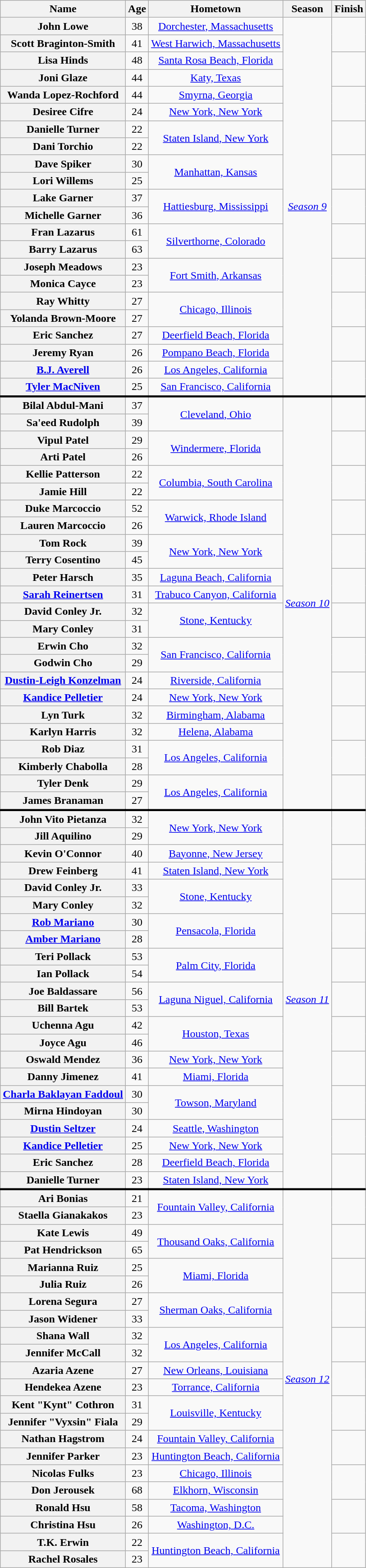<table class="wikitable sortable" style="text-align:center;">
<tr>
<th scope="col">Name</th>
<th scope="col">Age</th>
<th scope="col" class=unsortable>Hometown</th>
<th scope="col" class=unsortable>Season</th>
<th scope="col">Finish</th>
</tr>
<tr>
<th scope="row">John Lowe</th>
<td>38</td>
<td><a href='#'>Dorchester, Massachusetts</a></td>
<td rowspan="22"><a href='#'><em>Season 9</em></a></td>
<td rowspan="2"></td>
</tr>
<tr>
<th scope="row">Scott Braginton-Smith</th>
<td>41</td>
<td><a href='#'>West Harwich, Massachusetts</a></td>
</tr>
<tr>
<th scope="row">Lisa Hinds</th>
<td>48</td>
<td><a href='#'>Santa Rosa Beach, Florida</a></td>
<td rowspan="2"></td>
</tr>
<tr>
<th scope="row">Joni Glaze</th>
<td>44</td>
<td><a href='#'>Katy, Texas</a></td>
</tr>
<tr>
<th scope="row">Wanda Lopez-Rochford</th>
<td>44</td>
<td><a href='#'>Smyrna, Georgia</a></td>
<td rowspan="2"></td>
</tr>
<tr>
<th scope="row">Desiree Cifre</th>
<td>24</td>
<td><a href='#'>New York, New York</a></td>
</tr>
<tr>
<th scope="row">Danielle Turner</th>
<td>22</td>
<td rowspan="2"><a href='#'>Staten Island, New York</a></td>
<td rowspan="2"></td>
</tr>
<tr>
<th scope="row">Dani Torchio</th>
<td>22</td>
</tr>
<tr>
<th scope="row">Dave Spiker</th>
<td>30</td>
<td rowspan="2"><a href='#'>Manhattan, Kansas</a></td>
<td rowspan="2"></td>
</tr>
<tr>
<th scope="row">Lori Willems</th>
<td>25</td>
</tr>
<tr>
<th scope="row">Lake Garner</th>
<td>37</td>
<td rowspan="2"><a href='#'>Hattiesburg, Mississippi</a></td>
<td rowspan="2"></td>
</tr>
<tr>
<th scope="row">Michelle Garner</th>
<td>36</td>
</tr>
<tr>
<th scope="row">Fran Lazarus</th>
<td>61</td>
<td rowspan="2"><a href='#'>Silverthorne, Colorado</a></td>
<td rowspan="2"></td>
</tr>
<tr>
<th scope="row">Barry Lazarus</th>
<td>63</td>
</tr>
<tr>
<th scope="row">Joseph Meadows</th>
<td>23</td>
<td rowspan="2"><a href='#'>Fort Smith, Arkansas</a></td>
<td rowspan="2"></td>
</tr>
<tr>
<th scope="row">Monica Cayce</th>
<td>23</td>
</tr>
<tr>
<th scope="row">Ray Whitty</th>
<td>27</td>
<td rowspan="2"><a href='#'>Chicago, Illinois</a></td>
<td rowspan="2"></td>
</tr>
<tr>
<th scope="row">Yolanda Brown-Moore</th>
<td>27</td>
</tr>
<tr>
<th scope="row">Eric Sanchez</th>
<td>27</td>
<td><a href='#'>Deerfield Beach, Florida</a></td>
<td rowspan="2"></td>
</tr>
<tr>
<th scope="row">Jeremy Ryan</th>
<td>26</td>
<td><a href='#'>Pompano Beach, Florida</a></td>
</tr>
<tr>
<th scope="row"><a href='#'>B.J. Averell</a></th>
<td>26</td>
<td><a href='#'>Los Angeles, California</a></td>
<td rowspan="2"></td>
</tr>
<tr>
<th scope="row"><a href='#'>Tyler MacNiven</a></th>
<td>25</td>
<td><a href='#'>San Francisco, California</a></td>
</tr>
<tr style="border-top:3px solid">
<th scope="row">Bilal Abdul-Mani</th>
<td>37</td>
<td rowspan="2"><a href='#'>Cleveland, Ohio</a></td>
<td rowspan="24"><a href='#'><em>Season 10</em></a></td>
<td rowspan="2"></td>
</tr>
<tr>
<th scope="row">Sa'eed Rudolph</th>
<td>39</td>
</tr>
<tr>
<th scope="row">Vipul Patel</th>
<td>29</td>
<td rowspan="2"><a href='#'>Windermere, Florida</a></td>
<td rowspan="2"></td>
</tr>
<tr>
<th scope="row">Arti Patel</th>
<td>26</td>
</tr>
<tr>
<th scope="row">Kellie Patterson</th>
<td>22</td>
<td rowspan="2"><a href='#'>Columbia, South Carolina</a></td>
<td rowspan="2"></td>
</tr>
<tr>
<th scope="row">Jamie Hill</th>
<td>22</td>
</tr>
<tr>
<th scope="row">Duke Marcoccio</th>
<td>52</td>
<td rowspan="2"><a href='#'>Warwick, Rhode Island</a></td>
<td rowspan="2"></td>
</tr>
<tr>
<th scope="row">Lauren Marcoccio</th>
<td>26</td>
</tr>
<tr>
<th scope="row">Tom Rock</th>
<td>39</td>
<td rowspan="2"><a href='#'>New York, New York</a></td>
<td rowspan="2"></td>
</tr>
<tr>
<th scope="row">Terry Cosentino</th>
<td>45</td>
</tr>
<tr>
<th scope="row">Peter Harsch</th>
<td>35</td>
<td><a href='#'>Laguna Beach, California</a></td>
<td rowspan="2"></td>
</tr>
<tr>
<th scope="row"><a href='#'>Sarah Reinertsen</a></th>
<td>31</td>
<td><a href='#'>Trabuco Canyon, California</a></td>
</tr>
<tr>
<th scope="row">David Conley Jr.</th>
<td>32</td>
<td rowspan="2"><a href='#'>Stone, Kentucky</a></td>
<td rowspan="2"></td>
</tr>
<tr>
<th scope="row">Mary Conley</th>
<td>31</td>
</tr>
<tr>
<th scope="row">Erwin Cho</th>
<td>32</td>
<td rowspan="2"><a href='#'>San Francisco, California</a></td>
<td rowspan="2"></td>
</tr>
<tr>
<th scope="row">Godwin Cho</th>
<td>29</td>
</tr>
<tr>
<th scope="row"><a href='#'>Dustin-Leigh Konzelman</a></th>
<td>24</td>
<td><a href='#'>Riverside, California</a></td>
<td rowspan="2"></td>
</tr>
<tr>
<th scope="row"><a href='#'>Kandice Pelletier</a></th>
<td>24</td>
<td><a href='#'>New York, New York</a></td>
</tr>
<tr>
<th scope="row">Lyn Turk</th>
<td>32</td>
<td><a href='#'>Birmingham, Alabama</a></td>
<td rowspan="2"></td>
</tr>
<tr>
<th scope="row">Karlyn Harris</th>
<td>32</td>
<td><a href='#'>Helena, Alabama</a></td>
</tr>
<tr>
<th scope="row">Rob Diaz</th>
<td>31</td>
<td rowspan="2"><a href='#'>Los Angeles, California</a></td>
<td rowspan="2"></td>
</tr>
<tr>
<th scope="row">Kimberly Chabolla</th>
<td>28</td>
</tr>
<tr>
<th scope="row">Tyler Denk</th>
<td>29</td>
<td rowspan="2"><a href='#'>Los Angeles, California</a></td>
<td rowspan="2"></td>
</tr>
<tr>
<th scope="row">James Branaman</th>
<td>27</td>
</tr>
<tr style="border-top:3px solid">
<th scope="row">John Vito Pietanza</th>
<td>32</td>
<td rowspan="2"><a href='#'>New York, New York</a></td>
<td rowspan="22"><a href='#'><em>Season 11<br></em></a></td>
<td rowspan="2"></td>
</tr>
<tr>
<th scope="row">Jill Aquilino</th>
<td>29</td>
</tr>
<tr>
<th scope="row">Kevin O'Connor</th>
<td>40</td>
<td><a href='#'>Bayonne, New Jersey</a></td>
<td rowspan="2"></td>
</tr>
<tr>
<th scope="row">Drew Feinberg</th>
<td>41</td>
<td><a href='#'>Staten Island, New York</a></td>
</tr>
<tr>
<th scope="row">David Conley Jr.</th>
<td>33</td>
<td rowspan="2"><a href='#'>Stone, Kentucky</a></td>
<td rowspan="2"></td>
</tr>
<tr>
<th scope="row">Mary Conley</th>
<td>32</td>
</tr>
<tr>
<th scope="row"><a href='#'>Rob Mariano</a></th>
<td>30</td>
<td rowspan="2"><a href='#'>Pensacola, Florida</a></td>
<td rowspan="2"></td>
</tr>
<tr>
<th scope="row"><a href='#'>Amber Mariano</a></th>
<td>28</td>
</tr>
<tr>
<th scope="row">Teri Pollack</th>
<td>53</td>
<td rowspan="2"><a href='#'>Palm City, Florida</a></td>
<td rowspan="2"></td>
</tr>
<tr>
<th scope="row">Ian Pollack</th>
<td>54</td>
</tr>
<tr>
<th scope="row">Joe Baldassare</th>
<td>56</td>
<td rowspan="2"><a href='#'>Laguna Niguel, California</a></td>
<td rowspan="2"></td>
</tr>
<tr>
<th scope="row">Bill Bartek</th>
<td>53</td>
</tr>
<tr>
<th scope="row">Uchenna Agu</th>
<td>42</td>
<td rowspan="2"><a href='#'>Houston, Texas</a></td>
<td rowspan="2"></td>
</tr>
<tr>
<th scope="row">Joyce Agu</th>
<td>46</td>
</tr>
<tr>
<th scope="row">Oswald Mendez</th>
<td>36</td>
<td><a href='#'>New York, New York</a></td>
<td rowspan="2"></td>
</tr>
<tr>
<th scope="row">Danny Jimenez</th>
<td>41</td>
<td><a href='#'>Miami, Florida</a></td>
</tr>
<tr>
<th scope="row"><a href='#'>Charla Baklayan Faddoul</a></th>
<td>30</td>
<td rowspan="2"><a href='#'>Towson, Maryland</a></td>
<td rowspan="2"></td>
</tr>
<tr>
<th scope="row">Mirna Hindoyan</th>
<td>30</td>
</tr>
<tr>
<th scope="row"><a href='#'>Dustin Seltzer</a></th>
<td>24</td>
<td><a href='#'>Seattle, Washington</a></td>
<td rowspan="2"></td>
</tr>
<tr>
<th scope="row"><a href='#'>Kandice Pelletier</a></th>
<td>25</td>
<td><a href='#'>New York, New York</a></td>
</tr>
<tr>
<th scope="row">Eric Sanchez</th>
<td>28</td>
<td><a href='#'>Deerfield Beach, Florida</a></td>
<td rowspan="2"></td>
</tr>
<tr>
<th scope="row">Danielle Turner</th>
<td>23</td>
<td><a href='#'>Staten Island, New York</a></td>
</tr>
<tr style="border-top:3px solid">
<th scope="row">Ari Bonias</th>
<td>21</td>
<td rowspan="2"><a href='#'>Fountain Valley, California</a></td>
<td rowspan="22"><a href='#'><em>Season 12</em></a></td>
<td rowspan="2"></td>
</tr>
<tr>
<th scope="row">Staella Gianakakos</th>
<td>23</td>
</tr>
<tr>
<th scope="row">Kate Lewis</th>
<td>49</td>
<td rowspan="2"><a href='#'>Thousand Oaks, California</a></td>
<td rowspan="2"></td>
</tr>
<tr>
<th scope="row">Pat Hendrickson</th>
<td>65</td>
</tr>
<tr>
<th scope="row">Marianna Ruiz</th>
<td>25</td>
<td rowspan="2"><a href='#'>Miami, Florida</a></td>
<td rowspan="2"></td>
</tr>
<tr>
<th scope="row">Julia Ruiz</th>
<td>26</td>
</tr>
<tr>
<th scope="row">Lorena Segura</th>
<td>27</td>
<td rowspan="2"><a href='#'>Sherman Oaks, California</a></td>
<td rowspan="2"></td>
</tr>
<tr>
<th scope="row">Jason Widener</th>
<td>33</td>
</tr>
<tr>
<th scope="row">Shana Wall</th>
<td>32</td>
<td rowspan="2"><a href='#'>Los Angeles, California</a></td>
<td rowspan="2"></td>
</tr>
<tr>
<th scope="row">Jennifer McCall</th>
<td>32</td>
</tr>
<tr>
<th scope="row">Azaria Azene</th>
<td>27</td>
<td><a href='#'>New Orleans, Louisiana</a></td>
<td rowspan="2"></td>
</tr>
<tr>
<th scope="row">Hendekea Azene</th>
<td>23</td>
<td><a href='#'>Torrance, California</a></td>
</tr>
<tr>
<th scope="row">Kent "Kynt" Cothron</th>
<td>31</td>
<td rowspan="2"><a href='#'>Louisville, Kentucky</a></td>
<td rowspan="2"></td>
</tr>
<tr>
<th scope="row">Jennifer "Vyxsin" Fiala</th>
<td>29</td>
</tr>
<tr>
<th scope="row">Nathan Hagstrom</th>
<td>24</td>
<td><a href='#'>Fountain Valley, California</a></td>
<td rowspan="2"></td>
</tr>
<tr>
<th scope="row">Jennifer Parker</th>
<td>23</td>
<td><a href='#'>Huntington Beach, California</a></td>
</tr>
<tr>
<th scope="row">Nicolas Fulks</th>
<td>23</td>
<td><a href='#'>Chicago, Illinois</a></td>
<td rowspan="2"></td>
</tr>
<tr>
<th scope="row">Don Jerousek</th>
<td>68</td>
<td><a href='#'>Elkhorn, Wisconsin</a></td>
</tr>
<tr>
<th scope="row">Ronald Hsu</th>
<td>58</td>
<td><a href='#'>Tacoma, Washington</a></td>
<td rowspan="2"></td>
</tr>
<tr>
<th scope="row">Christina Hsu</th>
<td>26</td>
<td><a href='#'>Washington, D.C.</a></td>
</tr>
<tr>
<th scope="row">T.K. Erwin</th>
<td>22</td>
<td rowspan="2"><a href='#'>Huntington Beach, California</a></td>
<td rowspan="2"></td>
</tr>
<tr>
<th scope="row">Rachel Rosales</th>
<td>23</td>
</tr>
</table>
